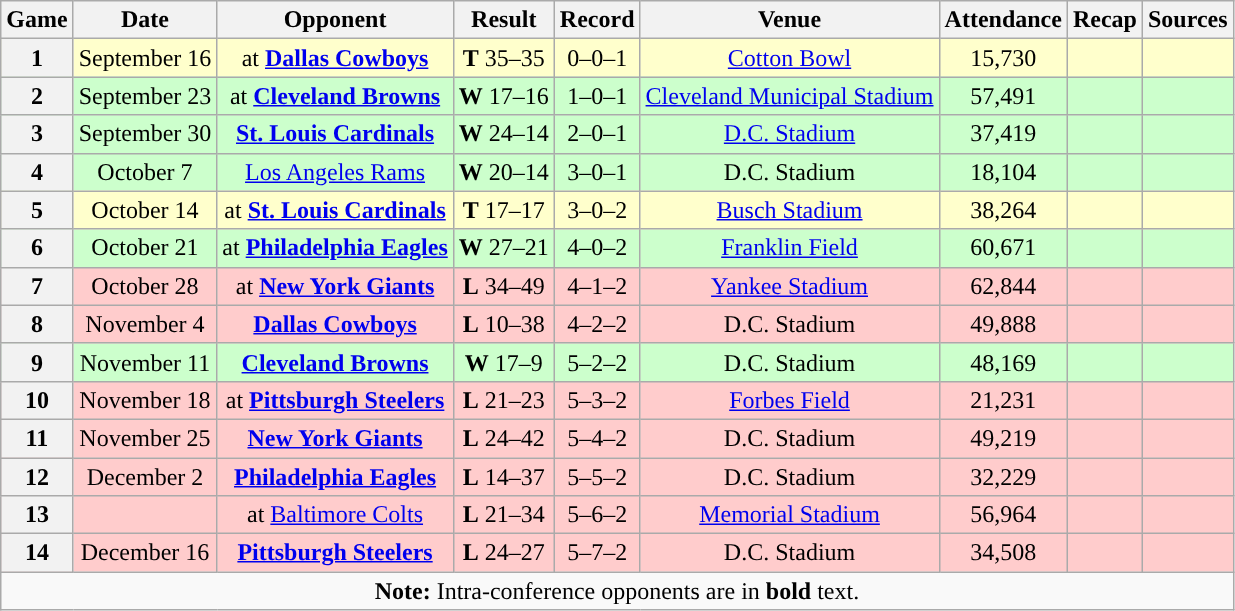<table class="wikitable" style="text-align:center">
<tr>
<th>Game</th>
<th>Date</th>
<th>Opponent</th>
<th>Result</th>
<th>Record</th>
<th>Venue</th>
<th>Attendance</th>
<th>Recap</th>
<th>Sources</th>
</tr>
<tr style="background:#ffc">
<th>1</th>
<td>September 16</td>
<td>at <strong><a href='#'>Dallas Cowboys</a></strong></td>
<td><strong>T</strong> 35–35</td>
<td>0–0–1</td>
<td><a href='#'>Cotton Bowl</a></td>
<td>15,730</td>
<td></td>
<td></td>
</tr>
<tr style="background:#cfc">
<th>2</th>
<td>September 23</td>
<td>at <strong><a href='#'>Cleveland Browns</a></strong></td>
<td><strong>W</strong> 17–16</td>
<td>1–0–1</td>
<td><a href='#'>Cleveland Municipal Stadium</a></td>
<td>57,491</td>
<td></td>
<td></td>
</tr>
<tr style="background:#cfc">
<th>3</th>
<td>September 30</td>
<td><strong><a href='#'>St. Louis Cardinals</a></strong></td>
<td><strong>W</strong> 24–14</td>
<td>2–0–1</td>
<td><a href='#'>D.C. Stadium</a></td>
<td>37,419</td>
<td></td>
<td></td>
</tr>
<tr style="background:#cfc">
<th>4</th>
<td>October 7</td>
<td><a href='#'>Los Angeles Rams</a></td>
<td><strong>W</strong> 20–14</td>
<td>3–0–1</td>
<td>D.C. Stadium</td>
<td>18,104</td>
<td></td>
<td></td>
</tr>
<tr style="background:#ffc">
<th>5</th>
<td>October 14</td>
<td>at <strong><a href='#'>St. Louis Cardinals</a></strong></td>
<td><strong>T</strong> 17–17</td>
<td>3–0–2</td>
<td><a href='#'>Busch Stadium</a></td>
<td>38,264</td>
<td></td>
<td></td>
</tr>
<tr style="background:#cfc">
<th>6</th>
<td>October 21</td>
<td>at <strong><a href='#'>Philadelphia Eagles</a></strong></td>
<td><strong>W</strong> 27–21</td>
<td>4–0–2</td>
<td><a href='#'>Franklin Field</a></td>
<td>60,671</td>
<td></td>
<td></td>
</tr>
<tr style="background:#fcc">
<th>7</th>
<td>October 28</td>
<td>at <strong><a href='#'>New York Giants</a></strong></td>
<td><strong>L</strong> 34–49</td>
<td>4–1–2</td>
<td><a href='#'>Yankee Stadium</a></td>
<td>62,844</td>
<td></td>
<td></td>
</tr>
<tr style="background:#fcc">
<th>8</th>
<td>November 4</td>
<td><strong><a href='#'>Dallas Cowboys</a></strong></td>
<td><strong>L</strong> 10–38</td>
<td>4–2–2</td>
<td>D.C. Stadium</td>
<td>49,888</td>
<td></td>
<td></td>
</tr>
<tr style="background:#cfc">
<th>9</th>
<td>November 11</td>
<td><strong><a href='#'>Cleveland Browns</a></strong></td>
<td><strong>W</strong> 17–9</td>
<td>5–2–2</td>
<td>D.C. Stadium</td>
<td>48,169</td>
<td></td>
<td></td>
</tr>
<tr style="background:#fcc">
<th>10</th>
<td>November 18</td>
<td>at <strong><a href='#'>Pittsburgh Steelers</a></strong></td>
<td><strong>L</strong> 21–23</td>
<td>5–3–2</td>
<td><a href='#'>Forbes Field</a></td>
<td>21,231</td>
<td></td>
<td></td>
</tr>
<tr style="background:#fcc">
<th>11</th>
<td>November 25</td>
<td><strong><a href='#'>New York Giants</a></strong></td>
<td><strong>L</strong> 24–42</td>
<td>5–4–2</td>
<td>D.C. Stadium</td>
<td>49,219</td>
<td></td>
<td></td>
</tr>
<tr style="background:#fcc">
<th>12</th>
<td>December 2</td>
<td><strong><a href='#'>Philadelphia Eagles</a></strong></td>
<td><strong>L</strong> 14–37</td>
<td>5–5–2</td>
<td>D.C. Stadium</td>
<td>32,229</td>
<td></td>
<td></td>
</tr>
<tr style="background:#fcc">
<th>13</th>
<td></td>
<td>at <a href='#'>Baltimore Colts</a></td>
<td><strong>L</strong> 21–34</td>
<td>5–6–2</td>
<td><a href='#'>Memorial Stadium</a></td>
<td>56,964</td>
<td></td>
<td></td>
</tr>
<tr style="background:#fcc">
<th>14</th>
<td>December 16</td>
<td><strong><a href='#'>Pittsburgh Steelers</a></strong></td>
<td><strong>L</strong> 24–27</td>
<td>5–7–2</td>
<td>D.C. Stadium</td>
<td>34,508</td>
<td></td>
<td></td>
</tr>
<tr>
<td colspan="9"><strong>Note:</strong> Intra-conference opponents are in <strong>bold</strong> text.</td>
</tr>
</table>
